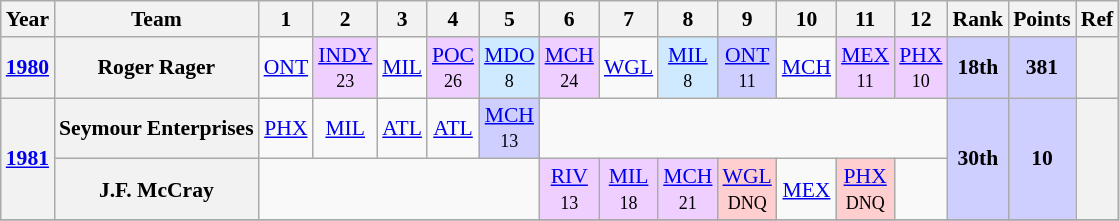<table class="wikitable" style="text-align:center; font-size:90%">
<tr>
<th>Year</th>
<th>Team</th>
<th>1</th>
<th>2</th>
<th>3</th>
<th>4</th>
<th>5</th>
<th>6</th>
<th>7</th>
<th>8</th>
<th>9</th>
<th>10</th>
<th>11</th>
<th>12</th>
<th>Rank</th>
<th>Points</th>
<th>Ref</th>
</tr>
<tr>
<th><a href='#'>1980</a></th>
<th>Roger Rager</th>
<td><a href='#'>ONT</a></td>
<td style="background:#EFCFFF;"><a href='#'>INDY</a><br><small>23</small></td>
<td><a href='#'>MIL</a></td>
<td style="background:#EFCFFF;"><a href='#'>POC</a><br><small>26</small></td>
<td style="background:#CFEAFF;"><a href='#'>MDO</a><br><small>8</small></td>
<td style="background:#EFCFFF;"><a href='#'>MCH</a><br><small>24</small></td>
<td><a href='#'>WGL</a></td>
<td style="background:#CFEAFF;"><a href='#'>MIL</a><br><small>8</small></td>
<td style="background:#CFCFFF;"><a href='#'>ONT</a><br><small>11</small></td>
<td><a href='#'>MCH</a></td>
<td style="background:#EFCFFF;"><a href='#'>MEX</a><br><small>11</small></td>
<td style="background:#EFCFFF;"><a href='#'>PHX</a><br><small>10</small></td>
<th style="background:#CFCFFF;">18th</th>
<th style="background:#CFCFFF;">381</th>
<th></th>
</tr>
<tr>
<th rowspan=2><a href='#'>1981</a></th>
<th>Seymour Enterprises</th>
<td><a href='#'>PHX</a></td>
<td><a href='#'>MIL</a></td>
<td><a href='#'>ATL</a></td>
<td><a href='#'>ATL</a></td>
<td style="background:#CFCFFF;"><a href='#'>MCH</a><br><small>13</small></td>
<td colspan=7></td>
<th rowspan=2 style="background:#CFCFFF;">30th</th>
<th rowspan=2 style="background:#CFCFFF;">10</th>
<th rowspan=2></th>
</tr>
<tr>
<th>J.F. McCray</th>
<td colspan=5></td>
<td style="background:#EFCFFF;"><a href='#'>RIV</a><br><small>13</small></td>
<td style="background:#EFCFFF;"><a href='#'>MIL</a><br><small>18</small></td>
<td style="background:#EFCFFF;"><a href='#'>MCH</a><br><small>21</small></td>
<td style="background:#FFCFCF;"><a href='#'>WGL</a><br><small>DNQ</small></td>
<td><a href='#'>MEX</a></td>
<td style="background:#FFCFCF;"><a href='#'>PHX</a><br><small>DNQ</small></td>
<td></td>
</tr>
<tr>
</tr>
</table>
